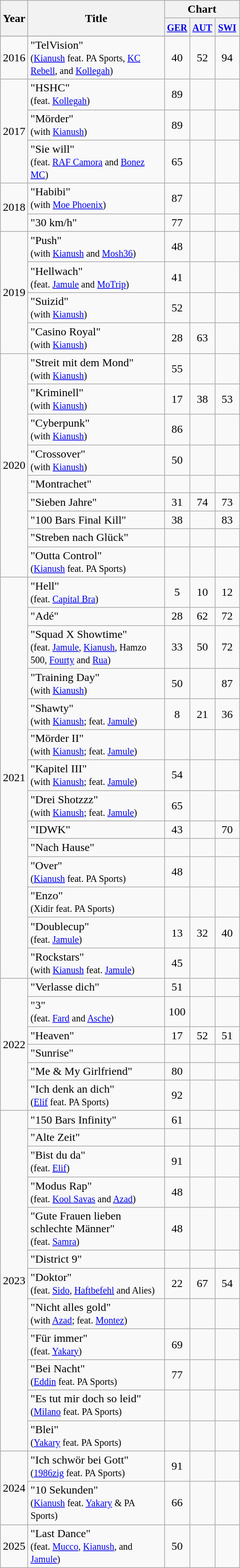<table class="wikitable">
<tr>
<th width="28" rowspan="2">Year</th>
<th width="187" rowspan="2">Title</th>
<th colspan="3">Chart</th>
</tr>
<tr>
<th width="28"><small><a href='#'>GER</a></small></th>
<th width="28"><small><a href='#'>AUT</a></small></th>
<th width="28"><small><a href='#'>SWI</a></small></th>
</tr>
<tr>
</tr>
<tr>
<td rowspan="1">2016</td>
<td>"TelVision"<br><small>(<a href='#'>Kianush</a> feat. PA Sports, <a href='#'>KC Rebell</a>, and <a href='#'>Kollegah</a>)</small></td>
<td align="center">40</td>
<td align="center">52</td>
<td align="center">94</td>
</tr>
<tr>
<td rowspan="3">2017</td>
<td>"HSHC"<br><small>(feat. <a href='#'>Kollegah</a>)</small></td>
<td align="center">89</td>
<td align="center"></td>
<td align="center"></td>
</tr>
<tr>
<td>"Mörder"<br><small>(with <a href='#'>Kianush</a>)</small></td>
<td align="center">89</td>
<td align="center"></td>
<td align="center"></td>
</tr>
<tr>
<td>"Sie will"<br><small>(feat. <a href='#'>RAF Camora</a> and <a href='#'>Bonez MC</a>)</small></td>
<td align="center">65</td>
<td align="center"></td>
<td align="center"></td>
</tr>
<tr>
<td rowspan="2">2018</td>
<td>"Habibi"<br><small>(with <a href='#'>Moe Phoenix</a>)</small></td>
<td align="center">87</td>
<td align="center"></td>
<td align="center"></td>
</tr>
<tr>
<td>"30 km/h"</td>
<td align="center">77</td>
<td align="center"></td>
<td align="center"></td>
</tr>
<tr>
<td rowspan="4">2019</td>
<td>"Push"<br><small>(with <a href='#'>Kianush</a> and <a href='#'>Mosh36</a>)</small></td>
<td align="center">48</td>
<td align="center"></td>
<td align="center"></td>
</tr>
<tr>
<td>"Hellwach"<br><small>(feat. <a href='#'>Jamule</a> and <a href='#'>MoTrip</a>)</small></td>
<td align="center">41</td>
<td align="center"></td>
<td align="center"></td>
</tr>
<tr>
<td>"Suizid"<br><small>(with <a href='#'>Kianush</a>)</small></td>
<td align="center">52</td>
<td align="center"></td>
<td align="center"></td>
</tr>
<tr>
<td>"Casino Royal"<br><small>(with <a href='#'>Kianush</a>)</small></td>
<td align="center">28</td>
<td align="center">63</td>
<td align="center"></td>
</tr>
<tr>
<td rowspan="9">2020</td>
<td>"Streit mit dem Mond"<br><small>(with <a href='#'>Kianush</a>)</small></td>
<td align="center">55</td>
<td align="center"></td>
<td align="center"></td>
</tr>
<tr>
<td>"Kriminell"<br><small>(with <a href='#'>Kianush</a>)</small></td>
<td align="center">17</td>
<td align="center">38</td>
<td align="center">53</td>
</tr>
<tr>
<td>"Cyberpunk"<br><small>(with <a href='#'>Kianush</a>)</small></td>
<td align="center">86</td>
<td align="center"></td>
<td align="center"></td>
</tr>
<tr>
<td>"Crossover"<br><small>(with <a href='#'>Kianush</a>)</small></td>
<td align="center">50</td>
<td align="center"></td>
<td align="center"></td>
</tr>
<tr>
<td>"Montrachet"</td>
<td align="center"></td>
<td align="center"></td>
<td align="center"></td>
</tr>
<tr>
<td>"Sieben Jahre"</td>
<td align="center">31</td>
<td align="center">74</td>
<td align="center">73</td>
</tr>
<tr>
<td>"100 Bars Final Kill"</td>
<td align="center">38</td>
<td align="center"></td>
<td align="center">83</td>
</tr>
<tr>
<td>"Streben nach Glück"</td>
<td align="center"></td>
<td align="center"></td>
<td align="center"></td>
</tr>
<tr>
<td>"Outta Control"<br><small>(<a href='#'>Kianush</a> feat. PA Sports)</small></td>
<td align="center"></td>
<td align="center"></td>
<td align="center"></td>
</tr>
<tr>
<td rowspan="14">2021</td>
<td>"Hell"<br><small>(feat. <a href='#'>Capital Bra</a>)</small></td>
<td align="center">5</td>
<td align="center">10</td>
<td align="center">12</td>
</tr>
<tr>
<td>"Adé"</td>
<td align="center">28</td>
<td align="center">62</td>
<td align="center">72</td>
</tr>
<tr>
<td>"Squad X Showtime"<br><small>(feat. <a href='#'>Jamule</a>, <a href='#'>Kianush</a>, Hamzo 500, <a href='#'>Fourty</a> and <a href='#'>Rua</a>)</small></td>
<td align="center">33</td>
<td align="center">50</td>
<td align="center">72</td>
</tr>
<tr>
<td>"Training Day"<br><small>(with <a href='#'>Kianush</a>)</small></td>
<td align="center">50</td>
<td align="center"></td>
<td align="center">87</td>
</tr>
<tr>
<td>"Shawty"<br><small>(with <a href='#'>Kianush</a>; feat. <a href='#'>Jamule</a>)</small></td>
<td align="center">8</td>
<td align="center">21</td>
<td align="center">36</td>
</tr>
<tr>
<td>"Mörder II"<br><small>(with <a href='#'>Kianush</a>; feat. <a href='#'>Jamule</a>)</small></td>
<td align="center"></td>
<td align="center"></td>
<td align="center"></td>
</tr>
<tr>
<td>"Kapitel III"<br><small>(with <a href='#'>Kianush</a>; feat. <a href='#'>Jamule</a>)</small></td>
<td align="center">54</td>
<td align="center"></td>
<td align="center"></td>
</tr>
<tr>
<td>"Drei Shotzzz"<br><small>(with <a href='#'>Kianush</a>; feat. <a href='#'>Jamule</a>)</small></td>
<td align="center">65</td>
<td align="center"></td>
<td align="center"></td>
</tr>
<tr>
<td>"IDWK"</td>
<td align="center">43</td>
<td align="center"></td>
<td align="center">70</td>
</tr>
<tr>
<td>"Nach Hause"</td>
<td align="center"></td>
<td align="center"></td>
<td align="center"></td>
</tr>
<tr>
<td>"Over"<br><small>(<a href='#'>Kianush</a> feat. PA Sports)</small></td>
<td align="center">48</td>
<td align="center"></td>
<td align="center"></td>
</tr>
<tr>
<td>"Enzo"<br><small>(Xidir feat. PA Sports)</small></td>
<td align="center"></td>
<td align="center"></td>
<td align="center"></td>
</tr>
<tr>
<td>"Doublecup"<br><small> (feat. <a href='#'>Jamule</a>)</small></td>
<td align="center">13</td>
<td align="center">32</td>
<td align="center">40</td>
</tr>
<tr>
<td>"Rockstars"<br><small>(with <a href='#'>Kianush</a> feat. <a href='#'>Jamule</a>)</small></td>
<td align="center">45</td>
<td align="center"></td>
<td align="center"></td>
</tr>
<tr>
<td rowspan="6">2022</td>
<td>"Verlasse dich"</td>
<td align="center">51</td>
<td align="center"></td>
<td align="center"></td>
</tr>
<tr>
<td>"3"<br><small>(feat. <a href='#'>Fard</a> and <a href='#'>Asche</a>)</small></td>
<td align="center">100</td>
<td align="center"></td>
<td align="center"></td>
</tr>
<tr>
<td>"Heaven"</td>
<td align="center">17</td>
<td align="center">52</td>
<td align="center">51</td>
</tr>
<tr>
<td>"Sunrise"</td>
<td align="center"></td>
<td align="center"></td>
<td align="center"></td>
</tr>
<tr>
<td>"Me & My Girlfriend"</td>
<td align="center">80</td>
<td align="center"></td>
<td align="center"></td>
</tr>
<tr>
<td>"Ich denk an dich"<br><small>(<a href='#'>Elif</a> feat. PA Sports)</small></td>
<td align="center">92</td>
<td align="center"></td>
<td align="center"></td>
</tr>
<tr>
<td rowspan="12">2023</td>
<td>"150 Bars Infinity"</td>
<td align="center">61</td>
<td align="center"></td>
<td align="center"></td>
</tr>
<tr>
<td>"Alte Zeit"</td>
<td align="center"></td>
<td align="center"></td>
<td align="center"></td>
</tr>
<tr>
<td>"Bist du da"<br><small>(feat. <a href='#'>Elif</a>)</small></td>
<td align="center">91</td>
<td align="center"></td>
<td align="center"></td>
</tr>
<tr>
<td>"Modus Rap"<br><small>(feat. <a href='#'>Kool Savas</a> and <a href='#'>Azad</a>)</small></td>
<td align="center">48</td>
<td align="center"></td>
<td align="center"></td>
</tr>
<tr>
<td>"Gute Frauen lieben schlechte Männer"<br><small>(feat. <a href='#'>Samra</a>)</small></td>
<td align="center">48</td>
<td align="center"></td>
<td align="center"></td>
</tr>
<tr>
<td>"District 9"</td>
<td align="center"></td>
<td align="center"></td>
<td align="center"></td>
</tr>
<tr>
<td>"Doktor"<br><small>(feat. <a href='#'>Sido</a>, <a href='#'>Haftbefehl</a> and Alies)</small></td>
<td align="center">22</td>
<td align="center">67</td>
<td align="center">54</td>
</tr>
<tr>
<td>"Nicht alles gold"<br><small>(with <a href='#'>Azad</a>; feat. <a href='#'>Montez</a>)</small></td>
<td align="center"></td>
<td align="center"></td>
<td align="center"></td>
</tr>
<tr>
<td>"Für immer"<br><small>(feat. <a href='#'>Yakary</a>)</small></td>
<td align="center">69</td>
<td align="center"></td>
<td align="center"></td>
</tr>
<tr>
<td>"Bei Nacht"<br><small>(<a href='#'>Eddin</a> feat. PA Sports)</small></td>
<td align="center">77</td>
<td align="center"></td>
<td align="center"></td>
</tr>
<tr>
<td>"Es tut mir doch so leid"<br><small>(<a href='#'>Milano</a> feat. PA Sports)</small></td>
<td align="center"></td>
<td align="center"></td>
<td align="center"></td>
</tr>
<tr>
<td>"Blei"<br><small>(<a href='#'>Yakary</a> feat. PA Sports)</small></td>
<td align="center"></td>
<td align="center"></td>
<td align="center"></td>
</tr>
<tr>
<td rowspan="2">2024</td>
<td>"Ich schwör bei Gott"<br><small>(<a href='#'>1986zig</a> feat. PA Sports)</small></td>
<td align="center">91</td>
<td align="center"></td>
<td align="center"></td>
</tr>
<tr>
<td>"10 Sekunden"<br><small>(<a href='#'>Kianush</a> feat. <a href='#'>Yakary</a> & PA Sports)</small></td>
<td align="center">66</td>
<td align="center"></td>
<td align="center"></td>
</tr>
<tr>
<td rowspan="1">2025</td>
<td>"Last Dance"<br><small>(feat. <a href='#'>Mucco</a>, <a href='#'>Kianush</a>, and <a href='#'>Jamule</a>)</small></td>
<td align="center">50</td>
<td align="center"></td>
<td align="center"></td>
</tr>
</table>
